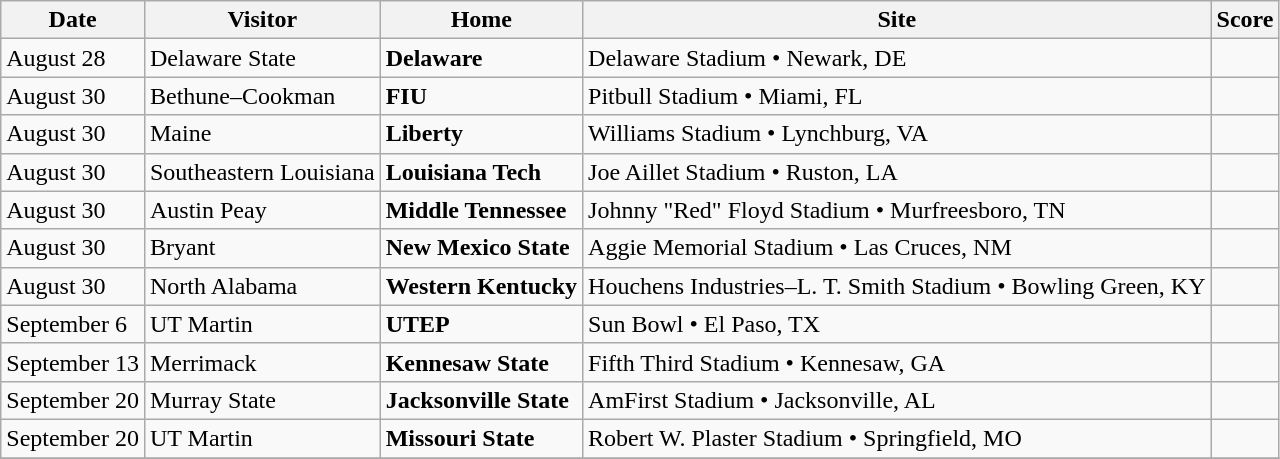<table class="wikitable">
<tr>
<th>Date</th>
<th>Visitor</th>
<th>Home</th>
<th>Site</th>
<th>Score</th>
</tr>
<tr>
<td>August 28</td>
<td>Delaware State</td>
<td><strong>Delaware</strong></td>
<td>Delaware Stadium • Newark, DE</td>
<td> </td>
</tr>
<tr>
<td>August 30</td>
<td>Bethune–Cookman</td>
<td><strong>FIU</strong></td>
<td>Pitbull Stadium • Miami, FL</td>
<td> </td>
</tr>
<tr>
<td>August 30</td>
<td>Maine</td>
<td><strong>Liberty</strong></td>
<td>Williams Stadium • Lynchburg, VA</td>
<td> </td>
</tr>
<tr>
<td>August 30</td>
<td>Southeastern Louisiana</td>
<td><strong>Louisiana Tech</strong></td>
<td>Joe Aillet Stadium • Ruston, LA</td>
<td> </td>
</tr>
<tr>
<td>August 30</td>
<td>Austin Peay</td>
<td><strong>Middle Tennessee</strong></td>
<td>Johnny "Red" Floyd Stadium • Murfreesboro, TN</td>
<td> </td>
</tr>
<tr>
<td>August 30</td>
<td>Bryant</td>
<td><strong>New Mexico State</strong></td>
<td>Aggie Memorial Stadium • Las Cruces, NM</td>
<td> </td>
</tr>
<tr>
<td>August 30</td>
<td>North Alabama</td>
<td><strong>Western Kentucky</strong></td>
<td>Houchens Industries–L. T. Smith Stadium • Bowling Green, KY</td>
<td> </td>
</tr>
<tr>
<td>September 6</td>
<td>UT Martin</td>
<td><strong>UTEP</strong></td>
<td>Sun Bowl • El Paso, TX</td>
<td> </td>
</tr>
<tr>
<td>September 13</td>
<td>Merrimack</td>
<td><strong>Kennesaw State</strong></td>
<td>Fifth Third Stadium • Kennesaw, GA</td>
<td> </td>
</tr>
<tr>
<td>September 20</td>
<td>Murray State</td>
<td><strong>Jacksonville State</strong></td>
<td>AmFirst Stadium • Jacksonville, AL</td>
<td> </td>
</tr>
<tr>
<td>September 20</td>
<td>UT Martin</td>
<td><strong>Missouri State</strong></td>
<td>Robert W. Plaster Stadium • Springfield, MO</td>
<td> </td>
</tr>
<tr>
</tr>
</table>
